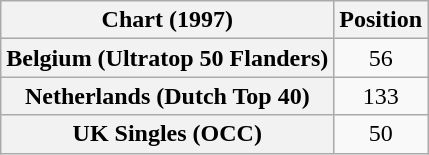<table class="wikitable sortable plainrowheaders" style="text-align:center">
<tr>
<th>Chart (1997)</th>
<th>Position</th>
</tr>
<tr>
<th scope="row">Belgium (Ultratop 50 Flanders)</th>
<td>56</td>
</tr>
<tr>
<th scope="row">Netherlands (Dutch Top 40)</th>
<td>133</td>
</tr>
<tr>
<th scope="row">UK Singles (OCC)</th>
<td>50</td>
</tr>
</table>
